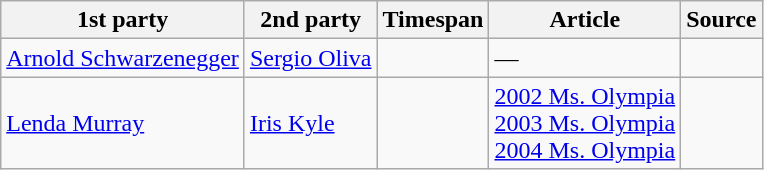<table class="wikitable">
<tr>
<th>1st party</th>
<th>2nd party</th>
<th>Timespan</th>
<th>Article</th>
<th class="unsortable">Source</th>
</tr>
<tr>
<td> <a href='#'>Arnold Schwarzenegger</a></td>
<td> <a href='#'>Sergio Oliva</a></td>
<td></td>
<td>—</td>
<td></td>
</tr>
<tr>
<td> <a href='#'>Lenda Murray</a></td>
<td> <a href='#'>Iris Kyle</a></td>
<td></td>
<td><a href='#'>2002 Ms. Olympia</a><br><a href='#'>2003 Ms. Olympia</a><br><a href='#'>2004 Ms. Olympia</a></td>
<td></td>
</tr>
</table>
